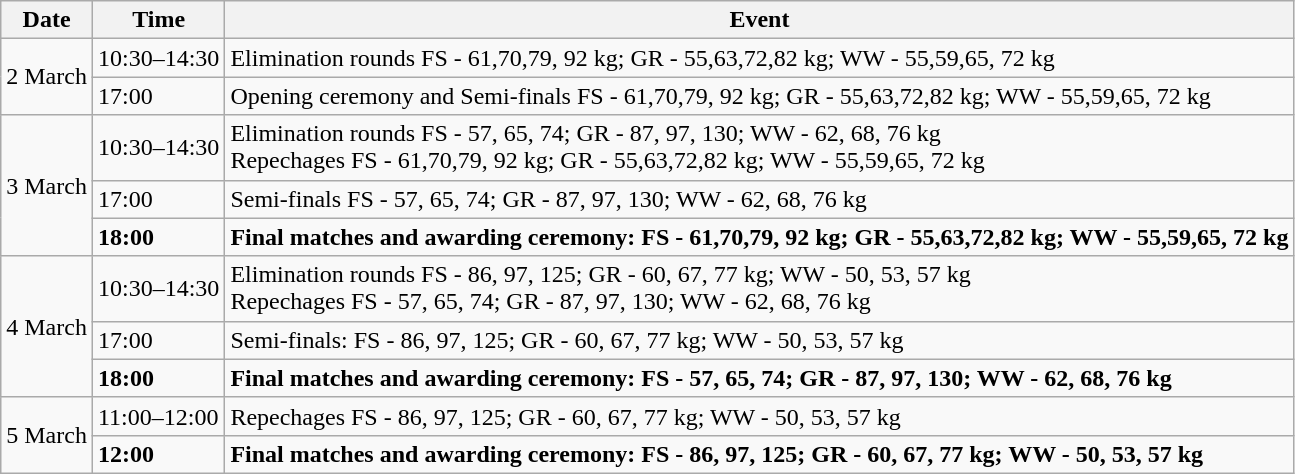<table class=wikitable>
<tr>
<th>Date</th>
<th>Time</th>
<th>Event</th>
</tr>
<tr>
<td rowspan="2">2 March</td>
<td>10:30–14:30</td>
<td>Elimination rounds FS - 61,70,79, 92 kg; GR - 55,63,72,82 kg; WW - 55,59,65, 72 kg</td>
</tr>
<tr>
<td>17:00</td>
<td>Opening ceremony and Semi-finals FS - 61,70,79, 92 kg; GR - 55,63,72,82 kg; WW - 55,59,65, 72 kg</td>
</tr>
<tr>
<td rowspan="3">3 March</td>
<td>10:30–14:30</td>
<td>Elimination rounds FS - 57, 65, 74; GR - 87, 97, 130; WW - 62, 68, 76 kg<br>Repechages FS - 61,70,79, 92 kg; GR - 55,63,72,82 kg; WW - 55,59,65, 72 kg</td>
</tr>
<tr>
<td>17:00</td>
<td>Semi-finals FS - 57, 65, 74; GR - 87, 97, 130; WW - 62, 68, 76 kg</td>
</tr>
<tr>
<td><strong>18:00</strong></td>
<td><strong>Final matches and awarding ceremony:  FS - 61,70,79, 92 kg; GR - 55,63,72,82 kg; WW - 55,59,65, 72 kg</strong></td>
</tr>
<tr>
<td rowspan="3">4 March</td>
<td>10:30–14:30</td>
<td>Elimination rounds FS - 86, 97, 125; GR - 60, 67, 77 kg; WW - 50, 53, 57 kg<br>Repechages FS - 57, 65, 74; GR - 87, 97, 130; WW - 62, 68, 76 kg</td>
</tr>
<tr>
<td>17:00</td>
<td>Semi-finals: FS - 86, 97, 125; GR - 60, 67, 77 kg; WW - 50, 53, 57 kg</td>
</tr>
<tr>
<td><strong>18:00</strong></td>
<td><strong>Final matches and awarding ceremony:  FS - 57, 65, 74; GR - 87, 97, 130; WW - 62, 68, 76 kg</strong></td>
</tr>
<tr>
<td rowspan="2">5 March</td>
<td>11:00–12:00</td>
<td>Repechages FS - 86, 97, 125; GR - 60, 67, 77 kg; WW - 50, 53, 57 kg</td>
</tr>
<tr>
<td><strong>12:00</strong></td>
<td><strong>Final matches and awarding ceremony:  FS - 86, 97, 125; GR - 60, 67, 77 kg; WW - 50, 53, 57 kg</strong></td>
</tr>
</table>
